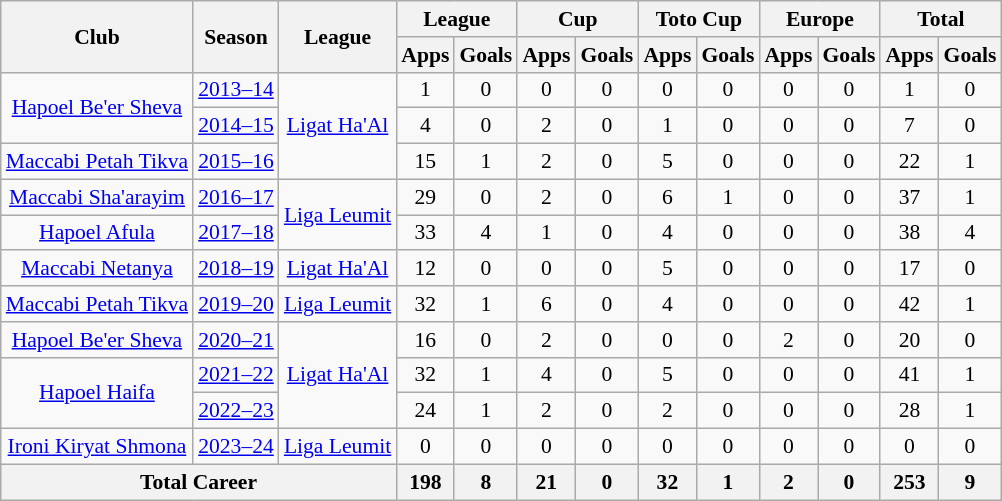<table class="wikitable" style="font-size:90%; text-align: center;">
<tr>
<th rowspan="2">Club</th>
<th rowspan="2">Season</th>
<th rowspan="2">League</th>
<th colspan="2">League</th>
<th colspan="2">Cup</th>
<th colspan="2">Toto Cup</th>
<th colspan="2">Europe</th>
<th colspan="2">Total</th>
</tr>
<tr>
<th>Apps</th>
<th>Goals</th>
<th>Apps</th>
<th>Goals</th>
<th>Apps</th>
<th>Goals</th>
<th>Apps</th>
<th>Goals</th>
<th>Apps</th>
<th>Goals</th>
</tr>
<tr>
<td rowspan="2"><a href='#'>Hapoel Be'er Sheva</a></td>
<td><a href='#'>2013–14</a></td>
<td rowspan="3"><a href='#'>Ligat Ha'Al</a></td>
<td>1</td>
<td>0</td>
<td>0</td>
<td>0</td>
<td>0</td>
<td>0</td>
<td>0</td>
<td>0</td>
<td>1</td>
<td>0</td>
</tr>
<tr>
<td><a href='#'>2014–15</a></td>
<td>4</td>
<td>0</td>
<td>2</td>
<td>0</td>
<td>1</td>
<td>0</td>
<td>0</td>
<td>0</td>
<td>7</td>
<td>0</td>
</tr>
<tr>
<td><a href='#'>Maccabi Petah Tikva</a></td>
<td><a href='#'>2015–16</a></td>
<td>15</td>
<td>1</td>
<td>2</td>
<td>0</td>
<td>5</td>
<td>0</td>
<td>0</td>
<td>0</td>
<td>22</td>
<td>1</td>
</tr>
<tr>
<td><a href='#'>Maccabi Sha'arayim</a></td>
<td><a href='#'>2016–17</a></td>
<td rowspan="2"><a href='#'>Liga Leumit</a></td>
<td>29</td>
<td>0</td>
<td>2</td>
<td>0</td>
<td>6</td>
<td>1</td>
<td>0</td>
<td>0</td>
<td>37</td>
<td>1</td>
</tr>
<tr>
<td><a href='#'>Hapoel Afula</a></td>
<td><a href='#'>2017–18</a></td>
<td>33</td>
<td>4</td>
<td>1</td>
<td>0</td>
<td>4</td>
<td>0</td>
<td>0</td>
<td>0</td>
<td>38</td>
<td>4</td>
</tr>
<tr>
<td><a href='#'>Maccabi Netanya</a></td>
<td><a href='#'>2018–19</a></td>
<td><a href='#'>Ligat Ha'Al</a></td>
<td>12</td>
<td>0</td>
<td>0</td>
<td>0</td>
<td>5</td>
<td>0</td>
<td>0</td>
<td>0</td>
<td>17</td>
<td>0</td>
</tr>
<tr>
<td><a href='#'>Maccabi Petah Tikva</a></td>
<td><a href='#'>2019–20</a></td>
<td><a href='#'>Liga Leumit</a></td>
<td>32</td>
<td>1</td>
<td>6</td>
<td>0</td>
<td>4</td>
<td>0</td>
<td>0</td>
<td>0</td>
<td>42</td>
<td>1</td>
</tr>
<tr>
<td><a href='#'>Hapoel Be'er Sheva</a></td>
<td><a href='#'>2020–21</a></td>
<td rowspan="3"><a href='#'>Ligat Ha'Al</a></td>
<td>16</td>
<td>0</td>
<td>2</td>
<td>0</td>
<td>0</td>
<td>0</td>
<td>2</td>
<td>0</td>
<td>20</td>
<td>0</td>
</tr>
<tr>
<td rowspan="2"><a href='#'>Hapoel Haifa</a></td>
<td><a href='#'>2021–22</a></td>
<td>32</td>
<td>1</td>
<td>4</td>
<td>0</td>
<td>5</td>
<td>0</td>
<td>0</td>
<td>0</td>
<td>41</td>
<td>1</td>
</tr>
<tr>
<td><a href='#'>2022–23</a></td>
<td>24</td>
<td>1</td>
<td>2</td>
<td>0</td>
<td>2</td>
<td>0</td>
<td>0</td>
<td>0</td>
<td>28</td>
<td>1</td>
</tr>
<tr>
<td><a href='#'>Ironi Kiryat Shmona</a></td>
<td><a href='#'>2023–24</a></td>
<td rowspan="1"><a href='#'>Liga Leumit</a></td>
<td>0</td>
<td>0</td>
<td>0</td>
<td>0</td>
<td>0</td>
<td>0</td>
<td>0</td>
<td>0</td>
<td>0</td>
<td>0</td>
</tr>
<tr>
<th colspan="3">Total Career</th>
<th>198</th>
<th>8</th>
<th>21</th>
<th>0</th>
<th>32</th>
<th>1</th>
<th>2</th>
<th>0</th>
<th>253</th>
<th>9</th>
</tr>
</table>
